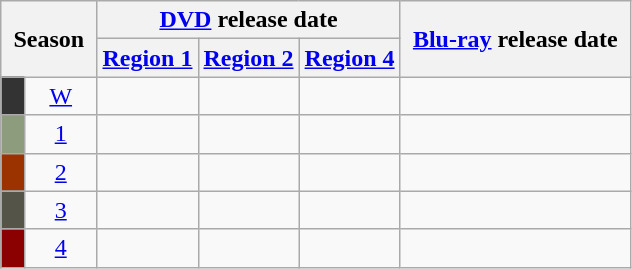<table class="wikitable" style="text-align: center;">
<tr>
<th style="padding: 0 8px;" colspan="2" rowspan="2">Season</th>
<th colspan="3"><a href='#'>DVD</a> release date</th>
<th style="padding: 0 8px;" rowspan="2"><a href='#'>Blu-ray</a> release date</th>
</tr>
<tr>
<th><a href='#'>Region 1</a></th>
<th><a href='#'>Region 2</a></th>
<th><a href='#'>Region 4</a></th>
</tr>
<tr>
<td bgcolor="333333"></td>
<td><a href='#'>W</a></td>
<td style="padding: 0 8px;"></td>
<td style="padding: 0 8px;"></td>
<td style="padding: 0 8px;"></td>
<td></td>
</tr>
<tr>
<td bgcolor="8C9C7D"></td>
<td><a href='#'>1</a></td>
<td></td>
<td></td>
<td></td>
<td></td>
</tr>
<tr>
<td bgcolor="9A3300"></td>
<td><a href='#'>2</a></td>
<td></td>
<td></td>
<td></td>
<td></td>
</tr>
<tr>
<td bgcolor="545448"></td>
<td><a href='#'>3</a></td>
<td></td>
<td style="padding: 0 8px;"></td>
<td style="padding: 0 8px;"></td>
<td></td>
</tr>
<tr>
<td bgcolor="8B0000"></td>
<td><a href='#'>4</a></td>
<td></td>
<td></td>
<td></td>
<td></td>
</tr>
</table>
